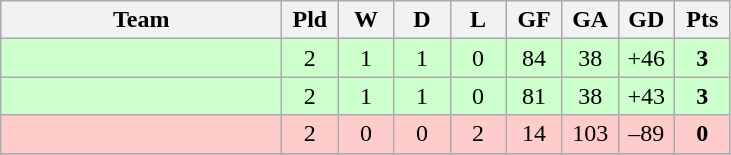<table class="wikitable" style="text-align: center;">
<tr>
<th width="180">Team</th>
<th width="30">Pld</th>
<th width="30">W</th>
<th width="30">D</th>
<th width="30">L</th>
<th width="30">GF</th>
<th width="30">GA</th>
<th width="30">GD</th>
<th width="30">Pts</th>
</tr>
<tr bgcolor=ccffcc>
<td align="left"></td>
<td>2</td>
<td>1</td>
<td>1</td>
<td>0</td>
<td>84</td>
<td>38</td>
<td>+46</td>
<td><strong>3</strong></td>
</tr>
<tr bgcolor=ccffcc>
<td align="left"></td>
<td>2</td>
<td>1</td>
<td>1</td>
<td>0</td>
<td>81</td>
<td>38</td>
<td>+43</td>
<td><strong>3</strong></td>
</tr>
<tr bgcolor=ffcccc>
<td align="left"></td>
<td>2</td>
<td>0</td>
<td>0</td>
<td>2</td>
<td>14</td>
<td>103</td>
<td>–89</td>
<td><strong>0</strong></td>
</tr>
<tr>
</tr>
</table>
